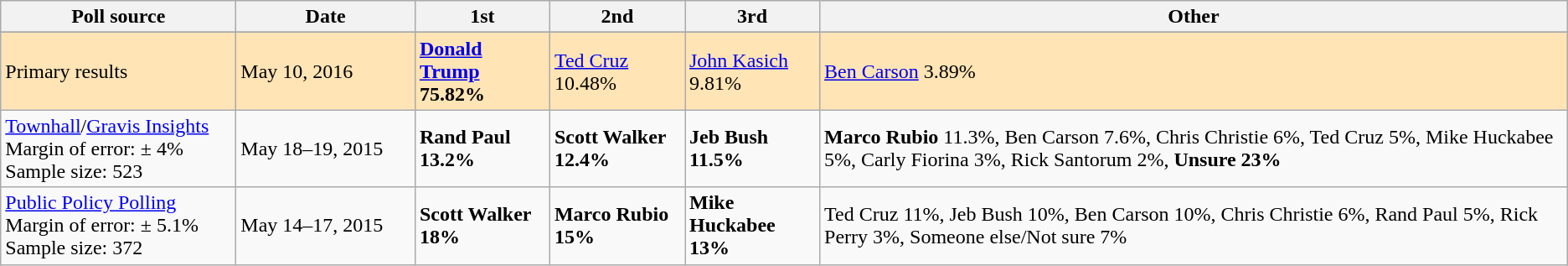<table class="wikitable">
<tr>
<th style="width:180px;">Poll source</th>
<th style="width:135px;">Date</th>
<th style="width:100px;">1st</th>
<th style="width:100px;">2nd</th>
<th style="width:100px;">3rd</th>
<th>Other</th>
</tr>
<tr>
</tr>
<tr style="background:Moccasin;">
<td>Primary results</td>
<td>May 10, 2016</td>
<td><strong><a href='#'>Donald Trump</a><br>75.82%</strong></td>
<td><a href='#'>Ted Cruz</a><br>10.48%</td>
<td><a href='#'>John Kasich</a><br>9.81%</td>
<td><a href='#'>Ben Carson</a> 3.89%</td>
</tr>
<tr>
<td><a href='#'>Townhall</a>/<a href='#'>Gravis Insights</a><br>Margin of error: ± 4%
<br>Sample size: 523</td>
<td>May 18–19, 2015</td>
<td><strong>Rand Paul<br>13.2%</strong></td>
<td><strong>Scott Walker<br>12.4%</strong></td>
<td><strong>Jeb Bush<br>11.5%</strong></td>
<td><span><strong>Marco Rubio</strong> 11.3%</span>, Ben Carson 7.6%, Chris Christie 6%, Ted Cruz 5%, Mike Huckabee 5%, Carly Fiorina 3%, Rick Santorum 2%, <span><strong>Unsure 23%</strong></span></td>
</tr>
<tr>
<td><a href='#'>Public Policy Polling</a><br>Margin of error: ± 5.1%
<br>Sample size: 372</td>
<td>May 14–17, 2015</td>
<td><strong>Scott Walker<br>18%</strong></td>
<td><strong>Marco Rubio<br>15%</strong></td>
<td><strong>Mike Huckabee<br>13%</strong></td>
<td>Ted Cruz 11%, Jeb Bush 10%, Ben Carson 10%, Chris Christie 6%, Rand Paul 5%, Rick Perry 3%, Someone else/Not sure 7%</td>
</tr>
</table>
